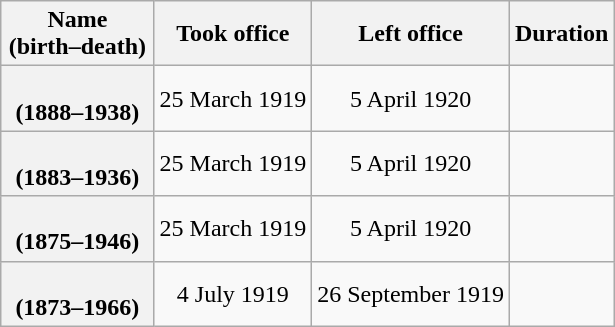<table class="wikitable plainrowheaders sortable" style="text-align:center;" border="1">
<tr>
<th width=25%>Name<br>(birth–death)</th>
<th scope="col">Took office</th>
<th scope="col">Left office</th>
<th scope="col">Duration</th>
</tr>
<tr>
<th scope="row"><br>(1888–1938)</th>
<td>25 March 1919</td>
<td>5 April 1920</td>
<td></td>
</tr>
<tr>
<th scope="row"><br>(1883–1936)</th>
<td>25 March 1919</td>
<td>5 April 1920</td>
<td></td>
</tr>
<tr>
<th scope="row"><br>(1875–1946)</th>
<td>25 March 1919</td>
<td>5 April 1920</td>
<td></td>
</tr>
<tr>
<th scope="row"><br>(1873–1966)</th>
<td>4 July 1919</td>
<td>26 September 1919</td>
<td></td>
</tr>
</table>
